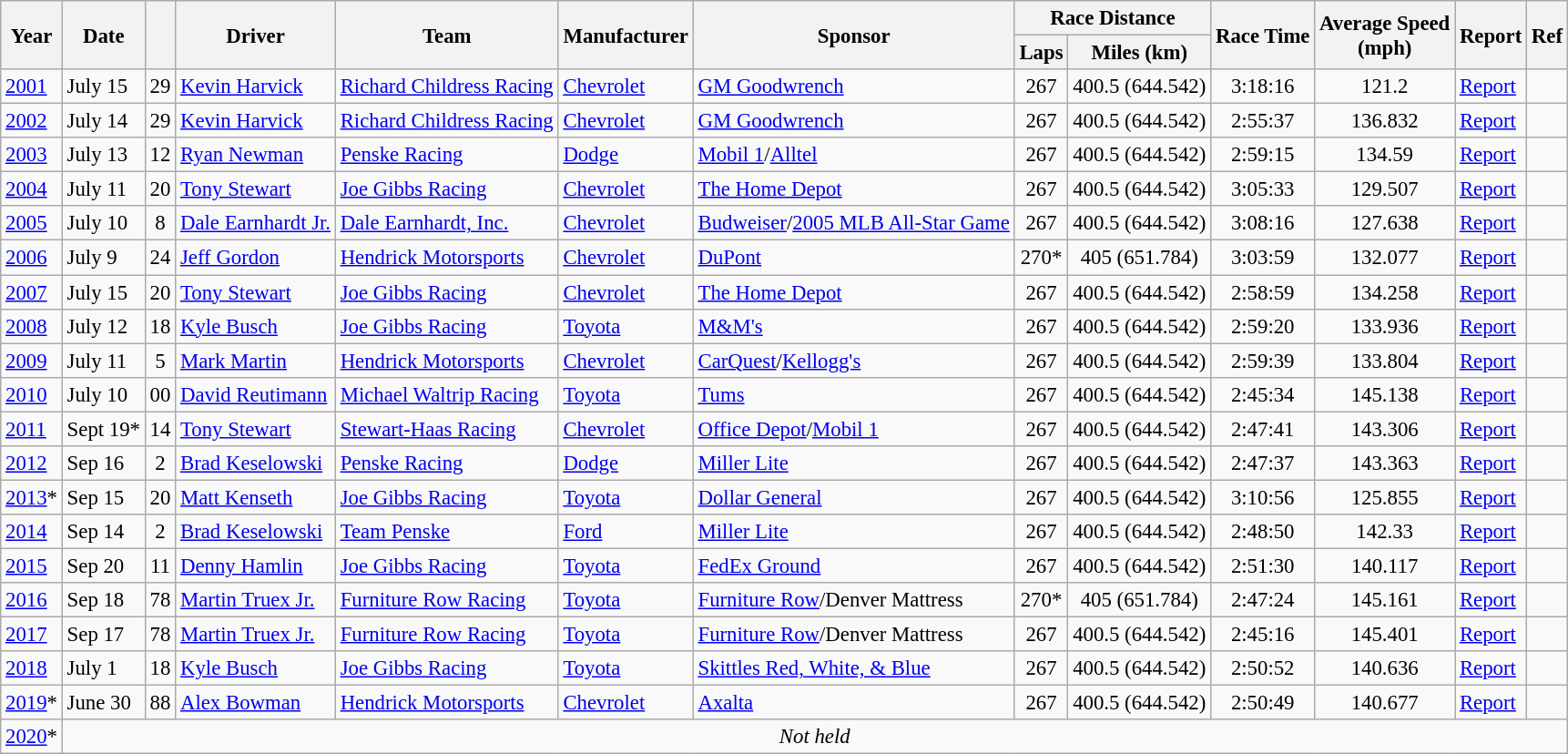<table class="wikitable" style="font-size: 95%;">
<tr>
<th rowspan="2">Year</th>
<th rowspan="2">Date</th>
<th rowspan="2"></th>
<th rowspan="2">Driver</th>
<th rowspan="2">Team</th>
<th rowspan="2">Manufacturer</th>
<th rowspan="2">Sponsor</th>
<th colspan="2">Race Distance</th>
<th rowspan="2">Race Time</th>
<th rowspan="2">Average Speed<br>(mph)</th>
<th rowspan="2">Report</th>
<th rowspan="2">Ref</th>
</tr>
<tr>
<th>Laps</th>
<th>Miles (km)</th>
</tr>
<tr>
<td><a href='#'>2001</a></td>
<td>July 15</td>
<td align="center">29</td>
<td><a href='#'>Kevin Harvick</a></td>
<td><a href='#'>Richard Childress Racing</a></td>
<td><a href='#'>Chevrolet</a></td>
<td><a href='#'>GM Goodwrench</a></td>
<td align="center">267</td>
<td align="center">400.5 (644.542)</td>
<td align="center">3:18:16</td>
<td align="center">121.2</td>
<td><a href='#'>Report</a></td>
<td align="center"></td>
</tr>
<tr>
<td><a href='#'>2002</a></td>
<td>July 14</td>
<td align="center">29</td>
<td><a href='#'>Kevin Harvick</a></td>
<td><a href='#'>Richard Childress Racing</a></td>
<td><a href='#'>Chevrolet</a></td>
<td><a href='#'>GM Goodwrench</a></td>
<td align="center">267</td>
<td align="center">400.5 (644.542)</td>
<td align="center">2:55:37</td>
<td align="center">136.832</td>
<td><a href='#'>Report</a></td>
<td align="center"></td>
</tr>
<tr>
<td><a href='#'>2003</a></td>
<td>July 13</td>
<td align="center">12</td>
<td><a href='#'>Ryan Newman</a></td>
<td><a href='#'>Penske Racing</a></td>
<td><a href='#'>Dodge</a></td>
<td><a href='#'>Mobil 1</a>/<a href='#'>Alltel</a></td>
<td align="center">267</td>
<td align="center">400.5 (644.542)</td>
<td align="center">2:59:15</td>
<td align="center">134.59</td>
<td><a href='#'>Report</a></td>
<td align="center"></td>
</tr>
<tr>
<td><a href='#'>2004</a></td>
<td>July 11</td>
<td align="center">20</td>
<td><a href='#'>Tony Stewart</a></td>
<td><a href='#'>Joe Gibbs Racing</a></td>
<td><a href='#'>Chevrolet</a></td>
<td><a href='#'>The Home Depot</a></td>
<td align="center">267</td>
<td align="center">400.5 (644.542)</td>
<td align="center">3:05:33</td>
<td align="center">129.507</td>
<td><a href='#'>Report</a></td>
<td align="center"></td>
</tr>
<tr>
<td><a href='#'>2005</a></td>
<td>July 10</td>
<td align="center">8</td>
<td><a href='#'>Dale Earnhardt Jr.</a></td>
<td><a href='#'>Dale Earnhardt, Inc.</a></td>
<td><a href='#'>Chevrolet</a></td>
<td><a href='#'>Budweiser</a>/<a href='#'>2005 MLB All-Star Game</a></td>
<td align="center">267</td>
<td align="center">400.5 (644.542)</td>
<td align="center">3:08:16</td>
<td align="center">127.638</td>
<td><a href='#'>Report</a></td>
<td align="center"></td>
</tr>
<tr>
<td><a href='#'>2006</a></td>
<td>July 9</td>
<td align="center">24</td>
<td><a href='#'>Jeff Gordon</a></td>
<td><a href='#'>Hendrick Motorsports</a></td>
<td><a href='#'>Chevrolet</a></td>
<td><a href='#'>DuPont</a></td>
<td align="center">270*</td>
<td align="center">405 (651.784)</td>
<td align="center">3:03:59</td>
<td align="center">132.077</td>
<td><a href='#'>Report</a></td>
<td align="center"></td>
</tr>
<tr>
<td><a href='#'>2007</a></td>
<td>July 15</td>
<td align="center">20</td>
<td><a href='#'>Tony Stewart</a></td>
<td><a href='#'>Joe Gibbs Racing</a></td>
<td><a href='#'>Chevrolet</a></td>
<td><a href='#'>The Home Depot</a></td>
<td align="center">267</td>
<td align="center">400.5 (644.542)</td>
<td align="center">2:58:59</td>
<td align="center">134.258</td>
<td><a href='#'>Report</a></td>
<td align="center"></td>
</tr>
<tr>
<td><a href='#'>2008</a></td>
<td>July 12</td>
<td align="center">18</td>
<td><a href='#'>Kyle Busch</a></td>
<td><a href='#'>Joe Gibbs Racing</a></td>
<td><a href='#'>Toyota</a></td>
<td><a href='#'>M&M's</a></td>
<td align="center">267</td>
<td align="center">400.5 (644.542)</td>
<td align="center">2:59:20</td>
<td align="center">133.936</td>
<td><a href='#'>Report</a></td>
<td align="center"></td>
</tr>
<tr>
<td><a href='#'>2009</a></td>
<td>July 11</td>
<td align="center">5</td>
<td><a href='#'>Mark Martin</a></td>
<td><a href='#'>Hendrick Motorsports</a></td>
<td><a href='#'>Chevrolet</a></td>
<td><a href='#'>CarQuest</a>/<a href='#'>Kellogg's</a></td>
<td align="center">267</td>
<td align="center">400.5 (644.542)</td>
<td align="center">2:59:39</td>
<td align="center">133.804</td>
<td><a href='#'>Report</a></td>
<td align="center"></td>
</tr>
<tr>
<td><a href='#'>2010</a></td>
<td>July 10</td>
<td align="center">00</td>
<td><a href='#'>David Reutimann</a></td>
<td><a href='#'>Michael Waltrip Racing</a></td>
<td><a href='#'>Toyota</a></td>
<td><a href='#'>Tums</a></td>
<td align="center">267</td>
<td align="center">400.5 (644.542)</td>
<td align="center">2:45:34</td>
<td align="center">145.138</td>
<td><a href='#'>Report</a></td>
<td align="center"></td>
</tr>
<tr>
<td><a href='#'>2011</a></td>
<td>Sept 19*</td>
<td align="center">14</td>
<td><a href='#'>Tony Stewart</a></td>
<td><a href='#'>Stewart-Haas Racing</a></td>
<td><a href='#'>Chevrolet</a></td>
<td><a href='#'>Office Depot</a>/<a href='#'>Mobil 1</a></td>
<td align="center">267</td>
<td align="center">400.5 (644.542)</td>
<td align="center">2:47:41</td>
<td align="center">143.306</td>
<td><a href='#'>Report</a></td>
<td align="center"></td>
</tr>
<tr>
<td><a href='#'>2012</a></td>
<td>Sep 16</td>
<td align="center">2</td>
<td><a href='#'>Brad Keselowski</a></td>
<td><a href='#'>Penske Racing</a></td>
<td><a href='#'>Dodge</a></td>
<td><a href='#'>Miller Lite</a></td>
<td align="center">267</td>
<td align="center">400.5 (644.542)</td>
<td align="center">2:47:37</td>
<td align="center">143.363</td>
<td><a href='#'>Report</a></td>
<td align="center"></td>
</tr>
<tr>
<td><a href='#'>2013</a>*</td>
<td>Sep 15</td>
<td align="center">20</td>
<td><a href='#'>Matt Kenseth</a></td>
<td><a href='#'>Joe Gibbs Racing</a></td>
<td><a href='#'>Toyota</a></td>
<td><a href='#'>Dollar General</a></td>
<td align="center">267</td>
<td align="center">400.5 (644.542)</td>
<td align="center">3:10:56</td>
<td align="center">125.855</td>
<td><a href='#'>Report</a></td>
<td align="center"></td>
</tr>
<tr>
<td><a href='#'>2014</a></td>
<td>Sep 14</td>
<td align="center">2</td>
<td><a href='#'>Brad Keselowski</a></td>
<td><a href='#'>Team Penske</a></td>
<td><a href='#'>Ford</a></td>
<td><a href='#'>Miller Lite</a></td>
<td align="center">267</td>
<td align="center">400.5 (644.542)</td>
<td align="center">2:48:50</td>
<td align="center">142.33</td>
<td><a href='#'>Report</a></td>
<td align="center"></td>
</tr>
<tr>
<td><a href='#'>2015</a></td>
<td>Sep 20</td>
<td align="center">11</td>
<td><a href='#'>Denny Hamlin</a></td>
<td><a href='#'>Joe Gibbs Racing</a></td>
<td><a href='#'>Toyota</a></td>
<td><a href='#'>FedEx Ground</a></td>
<td align="center">267</td>
<td align="center">400.5 (644.542)</td>
<td align="center">2:51:30</td>
<td align="center">140.117</td>
<td><a href='#'>Report</a></td>
<td align="center"></td>
</tr>
<tr>
<td><a href='#'>2016</a></td>
<td>Sep 18</td>
<td align="center">78</td>
<td><a href='#'>Martin Truex Jr.</a></td>
<td><a href='#'>Furniture Row Racing</a></td>
<td><a href='#'>Toyota</a></td>
<td><a href='#'>Furniture Row</a>/Denver Mattress</td>
<td align="center">270*</td>
<td align="center">405 (651.784)</td>
<td align="center">2:47:24</td>
<td align="center">145.161</td>
<td><a href='#'>Report</a></td>
<td align="center"></td>
</tr>
<tr>
<td><a href='#'>2017</a></td>
<td>Sep 17</td>
<td align="center">78</td>
<td><a href='#'>Martin Truex Jr.</a></td>
<td><a href='#'>Furniture Row Racing</a></td>
<td><a href='#'>Toyota</a></td>
<td><a href='#'>Furniture Row</a>/Denver Mattress</td>
<td align="center">267</td>
<td align="center">400.5 (644.542)</td>
<td align="center">2:45:16</td>
<td align="center">145.401</td>
<td><a href='#'>Report</a></td>
<td align="center"></td>
</tr>
<tr>
<td><a href='#'>2018</a></td>
<td>July 1</td>
<td align="center">18</td>
<td><a href='#'>Kyle Busch</a></td>
<td><a href='#'>Joe Gibbs Racing</a></td>
<td><a href='#'>Toyota</a></td>
<td><a href='#'>Skittles Red, White, & Blue</a></td>
<td align="center">267</td>
<td align="center">400.5 (644.542)</td>
<td align="center">2:50:52</td>
<td align="center">140.636</td>
<td><a href='#'>Report</a></td>
<td align="center"></td>
</tr>
<tr>
<td><a href='#'>2019</a>*</td>
<td>June 30</td>
<td align="center">88</td>
<td><a href='#'>Alex Bowman</a></td>
<td><a href='#'>Hendrick Motorsports</a></td>
<td><a href='#'>Chevrolet</a></td>
<td><a href='#'>Axalta</a></td>
<td align="center">267</td>
<td align="center">400.5 (644.542)</td>
<td align="center">2:50:49</td>
<td align="center">140.677</td>
<td><a href='#'>Report</a></td>
<td align="center"></td>
</tr>
<tr>
<td><a href='#'>2020</a>*</td>
<td colspan=12 align=center><em>Not held</em></td>
</tr>
</table>
